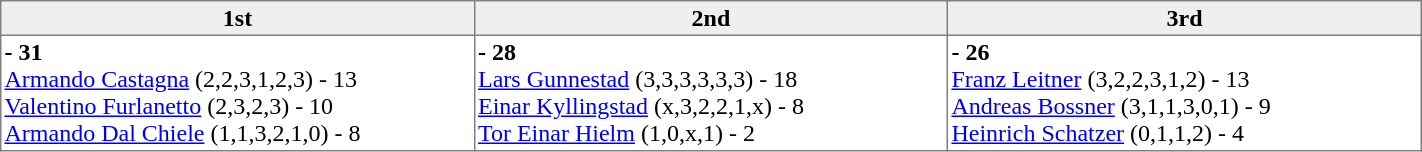<table border="1" cellpadding="2" cellspacing="0" style="width:75%; border-collapse:collapse">
<tr style="text-align:left; background:#efefef;">
<th width=15% align=center >1st</th>
<th width=15% align=center >2nd</th>
<th width=15% align=center >3rd</th>
</tr>
<tr align=left>
<td valign=top align=left ><strong> - 31</strong><br><a href='#'>Armando Castagna</a> (2,2,3,1,2,3) - 13<br><a href='#'>Valentino Furlanetto</a> (2,3,2,3) - 10<br><a href='#'>Armando Dal Chiele</a> (1,1,3,2,1,0) - 8</td>
<td valign=top align=left ><strong> - 28</strong><br><a href='#'>Lars Gunnestad</a> (3,3,3,3,3,3) - 18<br><a href='#'>Einar Kyllingstad</a> (x,3,2,2,1,x) - 8<br><a href='#'>Tor Einar Hielm</a> (1,0,x,1) - 2</td>
<td valign=top align=left ><strong> - 26</strong><br><a href='#'>Franz Leitner</a> (3,2,2,3,1,2) - 13<br><a href='#'>Andreas Bossner</a> (3,1,1,3,0,1) - 9<br><a href='#'>Heinrich Schatzer</a> (0,1,1,2) - 4</td>
</tr>
</table>
